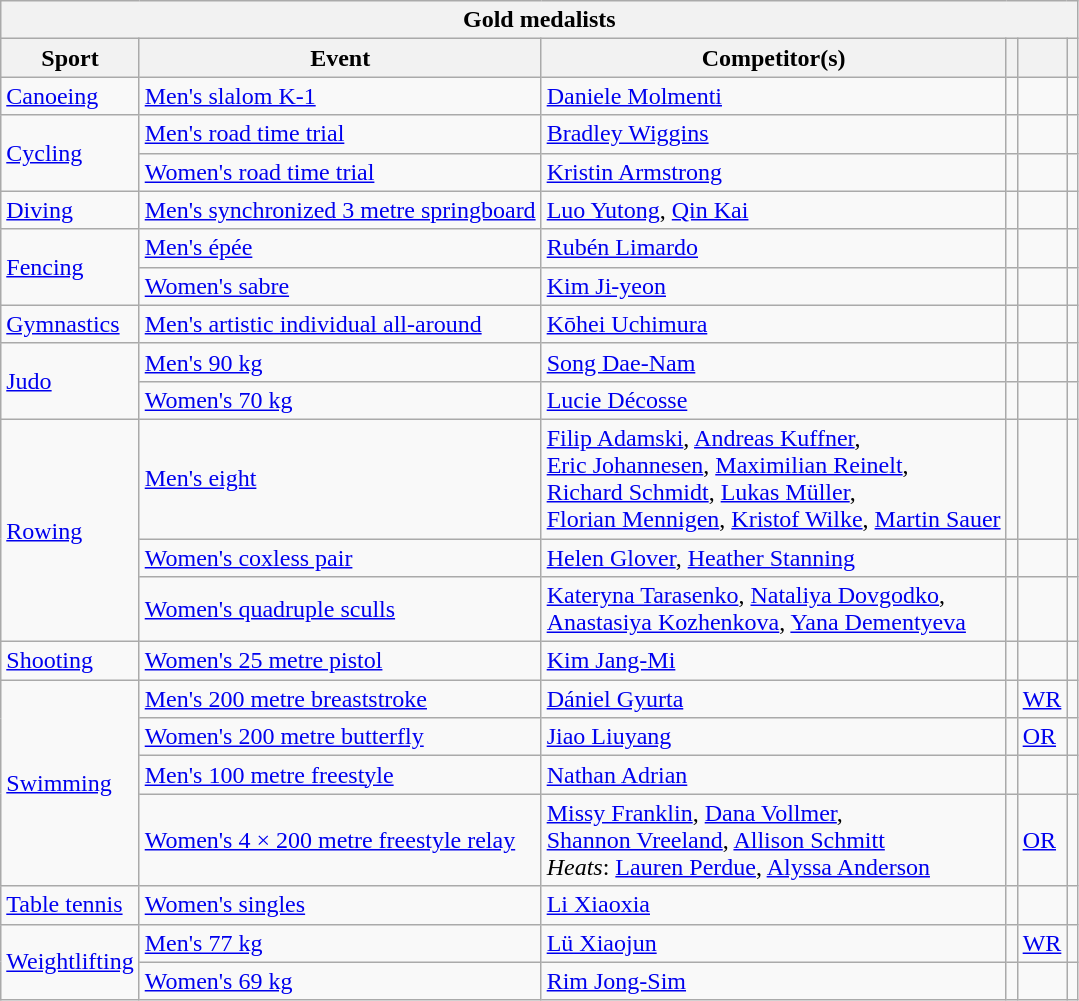<table class="wikitable">
<tr>
<th colspan="6">Gold medalists</th>
</tr>
<tr>
<th>Sport</th>
<th>Event</th>
<th>Competitor(s)</th>
<th></th>
<th></th>
<th></th>
</tr>
<tr>
<td><a href='#'>Canoeing</a></td>
<td><a href='#'>Men's slalom K-1</a></td>
<td><a href='#'>Daniele Molmenti</a></td>
<td></td>
<td></td>
<td></td>
</tr>
<tr>
<td rowspan="2"><a href='#'>Cycling</a></td>
<td><a href='#'>Men's road time trial</a></td>
<td><a href='#'>Bradley Wiggins</a></td>
<td></td>
<td></td>
<td></td>
</tr>
<tr>
<td><a href='#'>Women's road time trial</a></td>
<td><a href='#'>Kristin Armstrong</a></td>
<td></td>
<td></td>
<td></td>
</tr>
<tr>
<td><a href='#'>Diving</a></td>
<td><a href='#'>Men's synchronized 3 metre springboard</a></td>
<td><a href='#'>Luo Yutong</a>, <a href='#'>Qin Kai</a></td>
<td></td>
<td></td>
<td></td>
</tr>
<tr>
<td rowspan="2"><a href='#'>Fencing</a></td>
<td><a href='#'>Men's épée</a></td>
<td><a href='#'>Rubén Limardo</a></td>
<td></td>
<td></td>
<td></td>
</tr>
<tr>
<td><a href='#'>Women's sabre</a></td>
<td><a href='#'>Kim Ji-yeon</a></td>
<td></td>
<td></td>
<td></td>
</tr>
<tr>
<td><a href='#'>Gymnastics</a></td>
<td><a href='#'>Men's artistic individual all-around</a></td>
<td><a href='#'>Kōhei Uchimura</a></td>
<td></td>
<td></td>
<td></td>
</tr>
<tr>
<td rowspan="2"><a href='#'>Judo</a></td>
<td><a href='#'>Men's 90 kg</a></td>
<td><a href='#'>Song Dae-Nam</a></td>
<td></td>
<td></td>
<td></td>
</tr>
<tr>
<td><a href='#'>Women's 70 kg</a></td>
<td><a href='#'>Lucie Décosse</a></td>
<td></td>
<td></td>
<td></td>
</tr>
<tr>
<td rowspan="3"><a href='#'>Rowing</a></td>
<td><a href='#'>Men's eight</a></td>
<td><a href='#'>Filip Adamski</a>, <a href='#'>Andreas Kuffner</a>,<br><a href='#'>Eric Johannesen</a>, <a href='#'>Maximilian Reinelt</a>,<br><a href='#'>Richard Schmidt</a>, <a href='#'>Lukas Müller</a>,<br><a href='#'>Florian Mennigen</a>, <a href='#'>Kristof Wilke</a>, <a href='#'>Martin Sauer</a></td>
<td></td>
<td></td>
<td></td>
</tr>
<tr>
<td><a href='#'>Women's coxless pair</a></td>
<td><a href='#'>Helen Glover</a>, <a href='#'>Heather Stanning</a></td>
<td></td>
<td></td>
<td></td>
</tr>
<tr>
<td><a href='#'>Women's quadruple sculls</a></td>
<td><a href='#'>Kateryna Tarasenko</a>, <a href='#'>Nataliya Dovgodko</a>,<br><a href='#'>Anastasiya Kozhenkova</a>, <a href='#'>Yana Dementyeva</a></td>
<td></td>
<td></td>
<td></td>
</tr>
<tr>
<td><a href='#'>Shooting</a></td>
<td><a href='#'>Women's 25 metre pistol</a></td>
<td><a href='#'>Kim Jang-Mi</a></td>
<td></td>
<td></td>
<td></td>
</tr>
<tr>
<td rowspan="4"><a href='#'>Swimming</a></td>
<td><a href='#'>Men's 200 metre breaststroke</a></td>
<td><a href='#'>Dániel Gyurta</a></td>
<td></td>
<td><a href='#'>WR</a></td>
<td></td>
</tr>
<tr>
<td><a href='#'>Women's 200 metre butterfly</a></td>
<td><a href='#'>Jiao Liuyang</a></td>
<td></td>
<td><a href='#'>OR</a></td>
<td></td>
</tr>
<tr>
<td><a href='#'>Men's 100 metre freestyle</a></td>
<td><a href='#'>Nathan Adrian</a></td>
<td></td>
<td></td>
<td></td>
</tr>
<tr>
<td><a href='#'>Women's 4 × 200 metre freestyle relay</a></td>
<td><a href='#'>Missy Franklin</a>, <a href='#'>Dana Vollmer</a>,<br><a href='#'>Shannon Vreeland</a>, <a href='#'>Allison Schmitt</a><br><em>Heats</em>: <a href='#'>Lauren Perdue</a>, <a href='#'>Alyssa Anderson</a></td>
<td></td>
<td><a href='#'>OR</a></td>
<td></td>
</tr>
<tr>
<td><a href='#'>Table tennis</a></td>
<td><a href='#'>Women's singles</a></td>
<td><a href='#'>Li Xiaoxia</a></td>
<td></td>
<td></td>
<td></td>
</tr>
<tr>
<td rowspan="2"><a href='#'>Weightlifting</a></td>
<td><a href='#'>Men's 77 kg</a></td>
<td><a href='#'>Lü Xiaojun</a></td>
<td></td>
<td><a href='#'>WR</a></td>
<td></td>
</tr>
<tr>
<td><a href='#'>Women's 69 kg</a></td>
<td><a href='#'>Rim Jong-Sim</a></td>
<td></td>
<td></td>
<td></td>
</tr>
</table>
